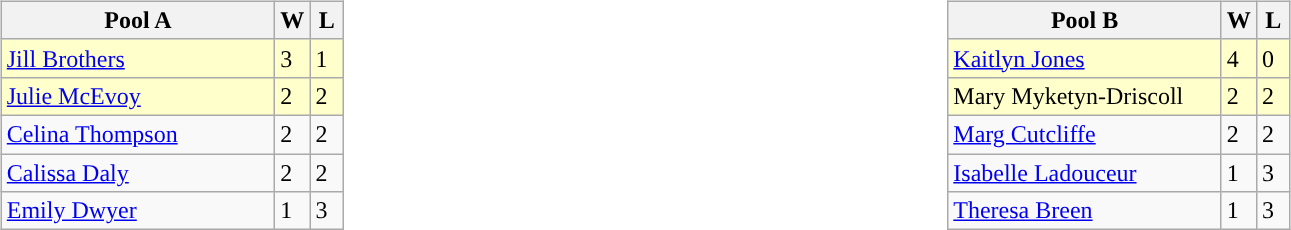<table table style="font-size: 100%;">
<tr>
<td width=10% valign="top"><br><table class="wikitable">
<tr>
<th width=175>Pool A</th>
<th width=15>W</th>
<th width=15>L</th>
</tr>
<tr style="background:#ffffcc;">
<td> <a href='#'>Jill Brothers</a></td>
<td>3</td>
<td>1</td>
</tr>
<tr style="background:#ffffcc;">
<td> <a href='#'>Julie McEvoy</a></td>
<td>2</td>
<td>2</td>
</tr>
<tr>
<td> <a href='#'>Celina Thompson</a></td>
<td>2</td>
<td>2</td>
</tr>
<tr>
<td> <a href='#'>Calissa Daly</a></td>
<td>2</td>
<td>2</td>
</tr>
<tr>
<td> <a href='#'>Emily Dwyer</a></td>
<td>1</td>
<td>3</td>
</tr>
</table>
</td>
<td width=10% valign="top"><br><table class="wikitable">
<tr>
<th width=175>Pool B</th>
<th width=15>W</th>
<th width=15>L</th>
</tr>
<tr style="background:#ffffcc;">
<td> <a href='#'>Kaitlyn Jones</a></td>
<td>4</td>
<td>0</td>
</tr>
<tr style="background:#ffffcc;">
<td> Mary Myketyn-Driscoll</td>
<td>2</td>
<td>2</td>
</tr>
<tr>
<td> <a href='#'>Marg Cutcliffe</a></td>
<td>2</td>
<td>2</td>
</tr>
<tr>
<td> <a href='#'>Isabelle Ladouceur</a></td>
<td>1</td>
<td>3</td>
</tr>
<tr>
<td> <a href='#'>Theresa Breen</a></td>
<td>1</td>
<td>3</td>
</tr>
</table>
</td>
</tr>
</table>
